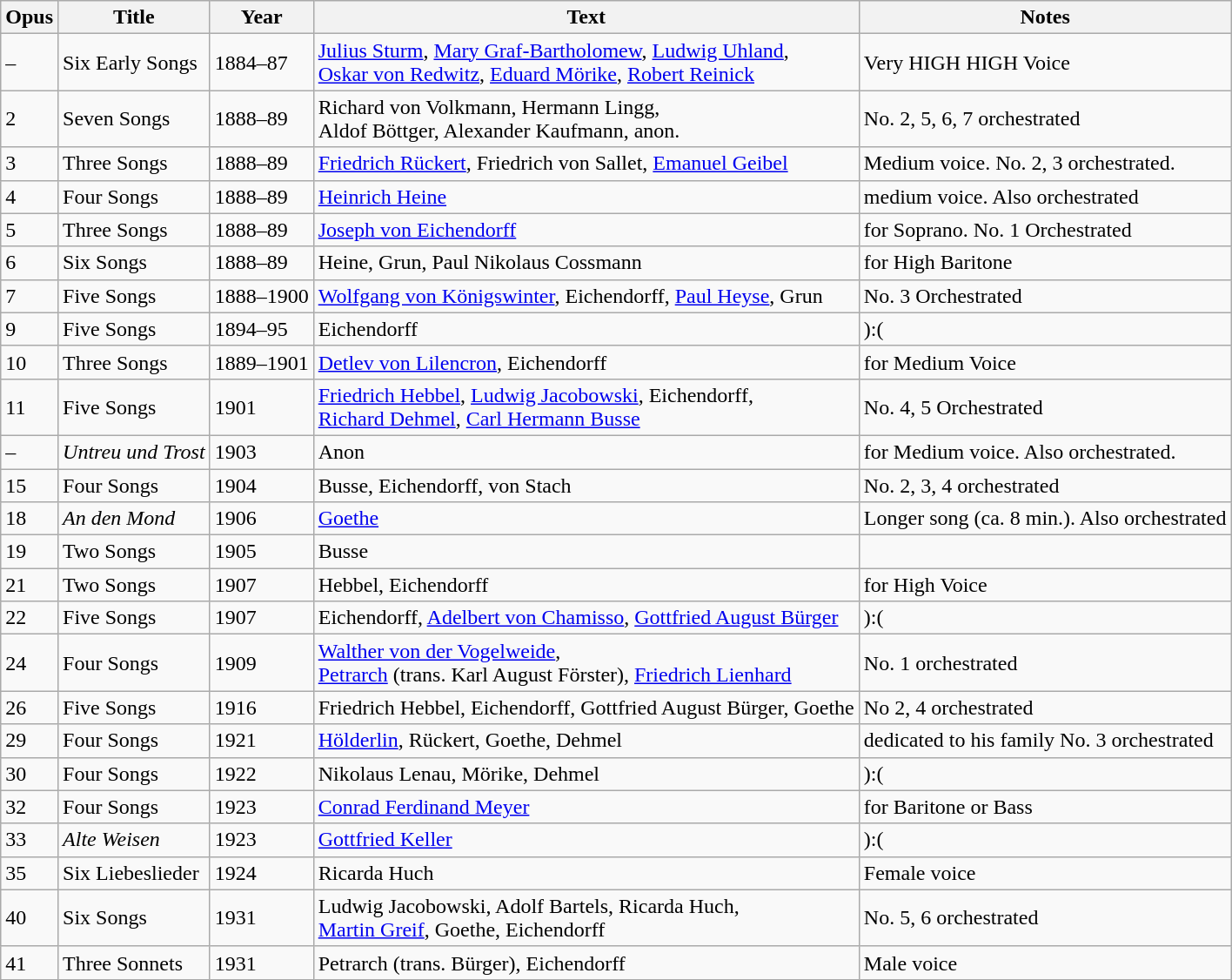<table class="wikitable">
<tr>
<th>Opus</th>
<th>Title</th>
<th>Year</th>
<th>Text</th>
<th>Notes</th>
</tr>
<tr>
<td>–</td>
<td>Six Early Songs</td>
<td>1884–87</td>
<td><a href='#'>Julius Sturm</a>, <a href='#'>Mary Graf-Bartholomew</a>, <a href='#'>Ludwig Uhland</a>,<br><a href='#'>Oskar von Redwitz</a>, <a href='#'>Eduard Mörike</a>, <a href='#'>Robert Reinick</a></td>
<td>Very HIGH HIGH Voice</td>
</tr>
<tr>
<td>2</td>
<td>Seven Songs</td>
<td>1888–89</td>
<td>Richard von Volkmann, Hermann Lingg,<br>Aldof Böttger, Alexander Kaufmann, anon.</td>
<td>No. 2, 5, 6, 7 orchestrated</td>
</tr>
<tr>
<td>3</td>
<td>Three Songs</td>
<td>1888–89</td>
<td><a href='#'>Friedrich Rückert</a>, Friedrich von Sallet, <a href='#'>Emanuel Geibel</a></td>
<td>Medium voice. No. 2, 3 orchestrated.</td>
</tr>
<tr>
<td>4</td>
<td>Four Songs</td>
<td>1888–89</td>
<td><a href='#'>Heinrich Heine</a></td>
<td>medium voice. Also orchestrated</td>
</tr>
<tr>
<td>5</td>
<td>Three Songs</td>
<td>1888–89</td>
<td><a href='#'>Joseph von Eichendorff</a></td>
<td>for Soprano. No. 1 Orchestrated</td>
</tr>
<tr>
<td>6</td>
<td>Six Songs</td>
<td>1888–89</td>
<td>Heine, Grun, Paul Nikolaus Cossmann</td>
<td>for High Baritone</td>
</tr>
<tr>
<td>7</td>
<td>Five Songs</td>
<td>1888–1900</td>
<td><a href='#'>Wolfgang von Königswinter</a>, Eichendorff, <a href='#'>Paul Heyse</a>, Grun</td>
<td>No. 3 Orchestrated</td>
</tr>
<tr>
<td>9</td>
<td>Five Songs</td>
<td>1894–95</td>
<td>Eichendorff</td>
<td>):(</td>
</tr>
<tr>
<td>10</td>
<td>Three Songs</td>
<td>1889–1901</td>
<td><a href='#'>Detlev von Lilencron</a>, Eichendorff</td>
<td>for Medium Voice</td>
</tr>
<tr>
<td>11</td>
<td>Five Songs</td>
<td>1901</td>
<td><a href='#'>Friedrich Hebbel</a>, <a href='#'>Ludwig Jacobowski</a>, Eichendorff,<br> <a href='#'>Richard Dehmel</a>, <a href='#'>Carl Hermann Busse</a></td>
<td>No. 4, 5 Orchestrated</td>
</tr>
<tr>
<td>–</td>
<td><em>Untreu und Trost</em></td>
<td>1903</td>
<td>Anon</td>
<td>for Medium voice. Also orchestrated.</td>
</tr>
<tr>
<td>15</td>
<td>Four Songs</td>
<td>1904</td>
<td>Busse, Eichendorff, von Stach</td>
<td>No. 2, 3, 4 orchestrated</td>
</tr>
<tr>
<td>18</td>
<td><em>An den Mond</em></td>
<td>1906</td>
<td><a href='#'>Goethe</a></td>
<td>Longer song (ca. 8 min.). Also orchestrated</td>
</tr>
<tr>
<td>19</td>
<td>Two Songs</td>
<td>1905</td>
<td>Busse</td>
<td></td>
</tr>
<tr>
<td>21</td>
<td>Two Songs</td>
<td>1907</td>
<td>Hebbel, Eichendorff</td>
<td>for High Voice</td>
</tr>
<tr>
<td>22</td>
<td>Five Songs</td>
<td>1907</td>
<td>Eichendorff, <a href='#'>Adelbert von Chamisso</a>, <a href='#'>Gottfried August Bürger</a></td>
<td>):(</td>
</tr>
<tr>
<td>24</td>
<td>Four Songs</td>
<td>1909</td>
<td><a href='#'>Walther von der Vogelweide</a>,<br><a href='#'>Petrarch</a> (trans. Karl August Förster), <a href='#'>Friedrich Lienhard</a></td>
<td>No. 1 orchestrated</td>
</tr>
<tr>
<td>26</td>
<td>Five Songs</td>
<td>1916</td>
<td>Friedrich Hebbel, Eichendorff, Gottfried August Bürger, Goethe</td>
<td>No 2, 4 orchestrated</td>
</tr>
<tr>
<td>29</td>
<td>Four Songs</td>
<td>1921</td>
<td><a href='#'>Hölderlin</a>, Rückert, Goethe, Dehmel</td>
<td>dedicated to his family No. 3 orchestrated</td>
</tr>
<tr>
<td>30</td>
<td>Four Songs</td>
<td>1922</td>
<td>Nikolaus Lenau, Mörike, Dehmel</td>
<td>):(</td>
</tr>
<tr>
<td>32</td>
<td>Four Songs</td>
<td>1923</td>
<td><a href='#'>Conrad Ferdinand Meyer</a></td>
<td>for Baritone or Bass</td>
</tr>
<tr>
<td>33</td>
<td><em>Alte Weisen</em></td>
<td>1923</td>
<td><a href='#'>Gottfried Keller</a></td>
<td>):(</td>
</tr>
<tr>
<td>35</td>
<td>Six Liebeslieder</td>
<td>1924</td>
<td>Ricarda Huch</td>
<td>Female voice</td>
</tr>
<tr>
<td>40</td>
<td>Six Songs</td>
<td>1931</td>
<td>Ludwig Jacobowski, Adolf Bartels, Ricarda Huch,<br><a href='#'>Martin Greif</a>, Goethe, Eichendorff</td>
<td>No. 5, 6 orchestrated</td>
</tr>
<tr>
<td>41</td>
<td>Three Sonnets</td>
<td>1931</td>
<td>Petrarch (trans. Bürger), Eichendorff</td>
<td>Male voice</td>
</tr>
</table>
